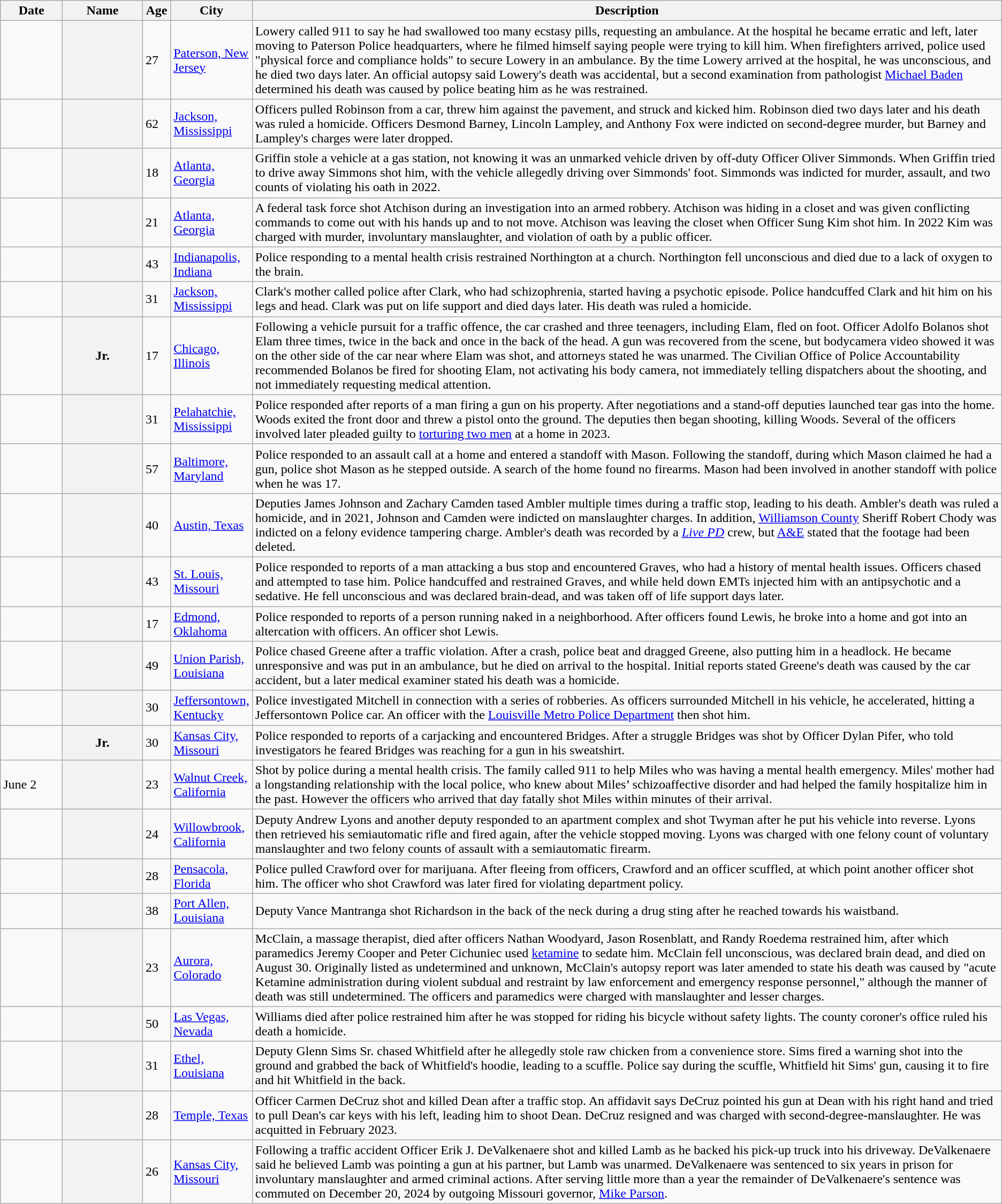<table class="wikitable sortable plainrowheaders">
<tr>
<th scope="col" style="width:6.2%">Date</th>
<th scope="col" style="width:8%">Name</th>
<th scope="col" style="width:2.8%">Age</th>
<th scope="col" style="width:8%">City</th>
<th scope="col" class="unsortable">Description</th>
</tr>
<tr>
<td></td>
<th scope="row"></th>
<td>27</td>
<td><a href='#'>Paterson, New Jersey</a></td>
<td>Lowery called 911 to say he had swallowed too many ecstasy pills, requesting an ambulance. At the hospital he became erratic and left, later moving to Paterson Police headquarters, where he filmed himself saying people were trying to kill him. When firefighters arrived, police used "physical force and compliance holds" to secure Lowery in an ambulance. By the time Lowery arrived at the hospital, he was unconscious, and he died two days later. An official autopsy said Lowery's death was accidental, but a second examination from pathologist <a href='#'>Michael Baden</a> determined his death was caused by police beating him as he was restrained.</td>
</tr>
<tr>
<td></td>
<th scope="row"></th>
<td>62</td>
<td><a href='#'>Jackson, Mississippi</a></td>
<td>Officers pulled Robinson from a car, threw him against the pavement, and struck and kicked him. Robinson died two days later and his death was ruled a homicide. Officers Desmond Barney, Lincoln Lampley, and Anthony Fox were indicted on second-degree murder, but Barney and Lampley's charges were later dropped.</td>
</tr>
<tr>
<td></td>
<th scope="row"></th>
<td>18</td>
<td><a href='#'>Atlanta, Georgia</a></td>
<td>Griffin stole a vehicle at a gas station, not knowing it was an unmarked vehicle driven by off-duty Officer Oliver Simmonds. When Griffin tried to drive away Simmons shot him, with the vehicle allegedly driving over Simmonds' foot. Simmonds was indicted for murder, assault, and two counts of violating his oath in 2022.</td>
</tr>
<tr>
<td></td>
<th scope="row"></th>
<td>21</td>
<td><a href='#'>Atlanta, Georgia</a></td>
<td>A federal task force shot Atchison during an investigation into an armed robbery. Atchison was hiding in a closet and was given conflicting commands to come out with his hands up and to not move. Atchison was leaving the closet when Officer Sung Kim shot him. In 2022 Kim was charged with murder, involuntary manslaughter, and violation of oath by a public officer.</td>
</tr>
<tr>
<td></td>
<th scope="row"></th>
<td>43</td>
<td><a href='#'>Indianapolis, Indiana</a></td>
<td>Police responding to a mental health crisis restrained Northington at a church. Northington fell unconscious and died due to a lack of oxygen to the brain.</td>
</tr>
<tr>
<td></td>
<th scope="row"></th>
<td>31</td>
<td><a href='#'>Jackson, Mississippi</a></td>
<td>Clark's mother called police after Clark, who had schizophrenia, started having a psychotic episode. Police handcuffed Clark and hit him on his legs and head. Clark was put on life support and died days later. His death was ruled a homicide.</td>
</tr>
<tr>
<td></td>
<th scope="row"> Jr.</th>
<td>17</td>
<td><a href='#'>Chicago, Illinois</a></td>
<td>Following a vehicle pursuit for a traffic offence, the car crashed and three teenagers, including Elam, fled on foot. Officer Adolfo Bolanos shot Elam three times, twice in the back and once in the back of the head. A gun was recovered from the scene, but bodycamera video showed it was on the other side of the car near where Elam was shot, and attorneys stated he was unarmed. The Civilian Office of Police Accountability recommended Bolanos be fired for shooting Elam, not activating his body camera, not immediately telling dispatchers about the shooting, and not immediately requesting medical attention.</td>
</tr>
<tr>
<td></td>
<th scope="row"></th>
<td>31</td>
<td><a href='#'>Pelahatchie, Mississippi</a></td>
<td>Police responded after reports of a man firing a gun on his property. After negotiations and a stand-off deputies launched tear gas into the home. Woods exited the front door and threw a pistol onto the ground. The deputies then began shooting, killing Woods. Several of the officers involved later pleaded guilty to <a href='#'>torturing two men</a> at a home in 2023.</td>
</tr>
<tr>
<td></td>
<th scope="row"></th>
<td>57</td>
<td><a href='#'>Baltimore, Maryland</a></td>
<td>Police responded to an assault call at a home and entered a standoff with Mason. Following the standoff, during which Mason claimed he had a gun, police shot Mason as he stepped outside. A search of the home found no firearms. Mason had been involved in another standoff with police when he was 17.</td>
</tr>
<tr>
<td></td>
<th scope="row"></th>
<td>40</td>
<td><a href='#'>Austin, Texas</a></td>
<td>Deputies James Johnson and Zachary Camden tased Ambler multiple times during a traffic stop, leading to his death. Ambler's death was ruled a homicide, and in 2021, Johnson and Camden were indicted on manslaughter charges. In addition, <a href='#'>Williamson County</a> Sheriff Robert Chody was indicted on a felony evidence tampering charge. Ambler's death was recorded by a <em><a href='#'>Live PD</a></em> crew, but <a href='#'>A&E</a> stated that the footage had been deleted.</td>
</tr>
<tr>
<td></td>
<th scope="row"></th>
<td>43</td>
<td><a href='#'>St. Louis, Missouri</a></td>
<td>Police responded to reports of a man attacking a bus stop and encountered Graves, who had a history of mental health issues. Officers chased and attempted to tase him. Police handcuffed and restrained Graves, and while held down EMTs injected him with an antipsychotic and a sedative. He fell unconscious and was declared brain-dead, and was taken off of life support days later.</td>
</tr>
<tr>
<td></td>
<th scope="row"></th>
<td>17</td>
<td><a href='#'>Edmond, Oklahoma</a></td>
<td>Police responded to reports of a person running naked in a neighborhood. After officers found Lewis, he broke into a home and got into an altercation with officers. An officer shot Lewis.</td>
</tr>
<tr>
<td></td>
<th scope="row"></th>
<td>49</td>
<td><a href='#'>Union Parish, Louisiana</a></td>
<td>Police chased Greene after a traffic violation. After a crash, police beat and dragged Greene, also putting him in a headlock. He became unresponsive and was put in an ambulance, but he died on arrival to the hospital. Initial reports stated Greene's death was caused by the car accident, but a later medical examiner stated his death was a homicide.</td>
</tr>
<tr>
<td></td>
<th scope="row"></th>
<td>30</td>
<td><a href='#'>Jeffersontown, Kentucky</a></td>
<td>Police investigated Mitchell in connection with a series of robberies. As officers surrounded Mitchell in his vehicle, he accelerated, hitting a Jeffersontown Police car. An officer with the <a href='#'>Louisville Metro Police Department</a> then shot him.</td>
</tr>
<tr>
<td></td>
<th scope="row"> Jr.</th>
<td>30</td>
<td><a href='#'>Kansas City, Missouri</a></td>
<td>Police responded to reports of a carjacking and encountered Bridges. After a struggle Bridges was shot by Officer Dylan Pifer, who told investigators he feared Bridges was reaching for a gun in his sweatshirt.</td>
</tr>
<tr>
<td>June 2</td>
<th scope="row"></th>
<td>23</td>
<td><a href='#'>Walnut Creek, California</a></td>
<td>Shot by police during a mental health crisis. The family called 911 to help Miles who was having a mental health emergency. Miles' mother had a longstanding relationship with the local police, who knew about Miles’ schizoaffective disorder and had helped the family hospitalize him in the past. However the officers who arrived that day fatally shot Miles within minutes of their arrival.</td>
</tr>
<tr>
<td></td>
<th scope="row"></th>
<td>24</td>
<td><a href='#'>Willowbrook, California</a></td>
<td>Deputy Andrew Lyons and another deputy responded to an apartment complex and shot Twyman after he put his vehicle into reverse. Lyons then retrieved his semiautomatic rifle and fired again, after the vehicle stopped moving. Lyons was charged with one felony count of voluntary manslaughter and two felony counts of assault with a semiautomatic firearm.</td>
</tr>
<tr>
<td></td>
<th scope="row"></th>
<td>28</td>
<td><a href='#'>Pensacola, Florida</a></td>
<td>Police pulled Crawford over for marijuana. After fleeing from officers, Crawford and an officer scuffled, at which point another officer shot him. The officer who shot Crawford was later fired for violating department policy.</td>
</tr>
<tr>
<td></td>
<th scope="row"></th>
<td>38</td>
<td><a href='#'>Port Allen, Louisiana</a></td>
<td>Deputy Vance Mantranga shot Richardson in the back of the neck during a drug sting after he reached towards his waistband.</td>
</tr>
<tr>
<td></td>
<th scope="row"></th>
<td>23</td>
<td><a href='#'>Aurora, Colorado</a></td>
<td>McClain, a massage therapist, died after officers Nathan Woodyard, Jason Rosenblatt, and Randy Roedema restrained him, after which paramedics Jeremy Cooper and Peter Cichuniec used <a href='#'>ketamine</a> to sedate him. McClain fell unconscious, was declared brain dead, and died on August 30. Originally listed as undetermined and unknown, McClain's autopsy report was later amended to state his death was caused by "acute Ketamine administration during violent subdual and restraint by law enforcement and emergency response personnel," although the manner of death was still undetermined. The officers and paramedics were charged with manslaughter and lesser charges.</td>
</tr>
<tr>
<td></td>
<th scope="row"></th>
<td>50</td>
<td><a href='#'>Las Vegas, Nevada</a></td>
<td>Williams died after police restrained him after he was stopped for riding his bicycle without safety lights. The county coroner's office ruled his death a homicide.</td>
</tr>
<tr>
<td></td>
<th scope="row"></th>
<td>31</td>
<td><a href='#'>Ethel, Louisiana</a></td>
<td>Deputy Glenn Sims Sr. chased Whitfield after he allegedly stole raw chicken from a convenience store. Sims fired a warning shot into the ground and grabbed the back of Whitfield's hoodie, leading to a scuffle. Police say during the scuffle, Whitfield hit Sims' gun, causing it to fire and hit Whitfield in the back.</td>
</tr>
<tr>
<td></td>
<th scope="row"></th>
<td>28</td>
<td><a href='#'>Temple, Texas</a></td>
<td>Officer Carmen DeCruz shot and killed Dean after a traffic stop. An affidavit says DeCruz pointed his gun at Dean with his right hand and tried to pull Dean's car keys with his left, leading him to shoot Dean. DeCruz resigned and was charged with second-degree-manslaughter. He was acquitted in February 2023.</td>
</tr>
<tr>
<td></td>
<th scope="row"></th>
<td>26</td>
<td><a href='#'>Kansas City, Missouri</a></td>
<td>Following a traffic accident Officer Erik J. DeValkenaere shot and killed Lamb as he backed his pick-up truck into his driveway. DeValkenaere said he believed Lamb was pointing a gun at his partner, but Lamb was unarmed. DeValkenaere was sentenced to six years in prison for involuntary manslaughter and armed criminal actions. After serving little more than a year the remainder of DeValkenaere's sentence was commuted on December 20, 2024 by outgoing Missouri governor, <a href='#'>Mike Parson</a>.</td>
</tr>
</table>
